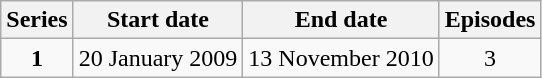<table class="wikitable" style="text-align:center;">
<tr>
<th>Series</th>
<th>Start date</th>
<th>End date</th>
<th>Episodes</th>
</tr>
<tr>
<td><strong>1</strong></td>
<td>20 January 2009</td>
<td>13 November 2010</td>
<td>3</td>
</tr>
</table>
